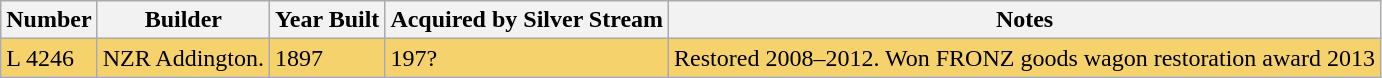<table class="sortable wikitable" border="1">
<tr>
<th>Number</th>
<th>Builder</th>
<th>Year Built</th>
<th>Acquired by Silver Stream</th>
<th>Notes</th>
</tr>
<tr style="background:#F5D26C;">
<td>L 4246</td>
<td>NZR Addington.</td>
<td>1897</td>
<td>197?</td>
<td>Restored 2008–2012. Won FRONZ goods wagon restoration award 2013</td>
</tr>
</table>
